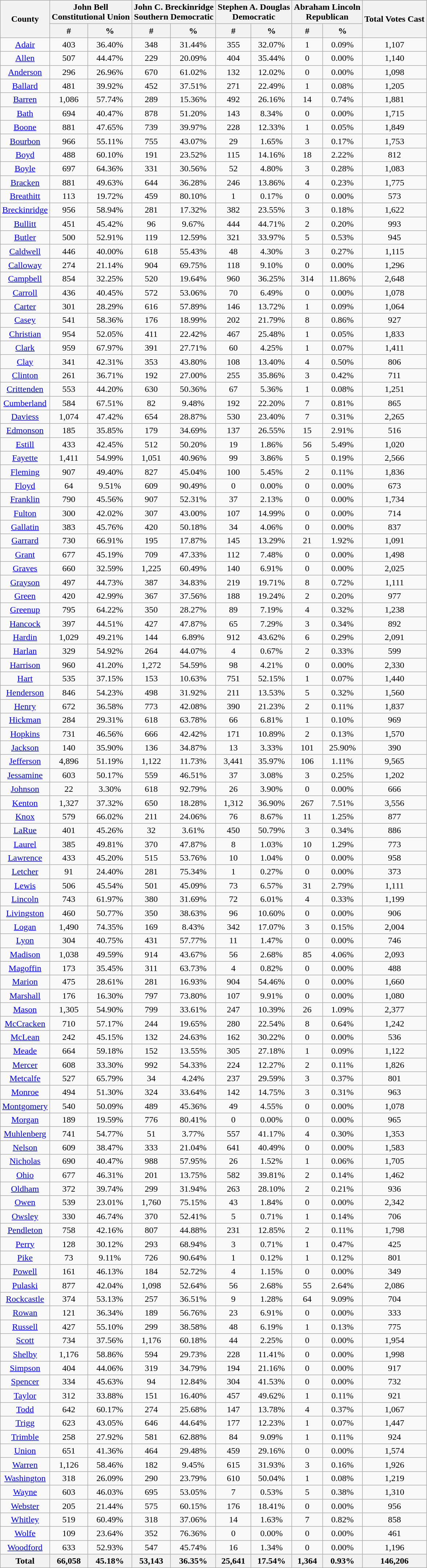<table class="wikitable sortable">
<tr>
<th rowspan="2">County</th>
<th colspan="2">John Bell<br>Constitutional Union</th>
<th colspan="2">John C. Breckinridge<br>Southern Democratic</th>
<th colspan="2">Stephen A. Douglas<br>Democratic</th>
<th colspan="2">Abraham Lincoln<br>Republican</th>
<th rowspan="2">Total Votes Cast</th>
</tr>
<tr style="text-align:center;">
<th>#</th>
<th>%</th>
<th>#</th>
<th>%</th>
<th>#</th>
<th>%</th>
<th>#</th>
<th>%</th>
</tr>
<tr style="text-align:center;">
<td><a href='#'>Adair</a></td>
<td>403</td>
<td>36.40%</td>
<td>348</td>
<td>31.44%</td>
<td>355</td>
<td>32.07%</td>
<td>1</td>
<td>0.09%</td>
<td>1,107</td>
</tr>
<tr style="text-align:center;">
<td><a href='#'>Allen</a></td>
<td>507</td>
<td>44.47%</td>
<td>229</td>
<td>20.09%</td>
<td>404</td>
<td>35.44%</td>
<td>0</td>
<td>0.00%</td>
<td>1,140</td>
</tr>
<tr style="text-align:center;">
<td><a href='#'>Anderson</a></td>
<td>296</td>
<td>26.96%</td>
<td>670</td>
<td>61.02%</td>
<td>132</td>
<td>12.02%</td>
<td>0</td>
<td>0.00%</td>
<td>1,098</td>
</tr>
<tr style="text-align:center;">
<td><a href='#'>Ballard</a></td>
<td>481</td>
<td>39.92%</td>
<td>452</td>
<td>37.51%</td>
<td>271</td>
<td>22.49%</td>
<td>1</td>
<td>0.08%</td>
<td>1,205</td>
</tr>
<tr style="text-align:center;">
<td><a href='#'>Barren</a></td>
<td>1,086</td>
<td>57.74%</td>
<td>289</td>
<td>15.36%</td>
<td>492</td>
<td>26.16%</td>
<td>14</td>
<td>0.74%</td>
<td>1,881</td>
</tr>
<tr style="text-align:center;">
<td><a href='#'>Bath</a></td>
<td>694</td>
<td>40.47%</td>
<td>878</td>
<td>51.20%</td>
<td>143</td>
<td>8.34%</td>
<td>0</td>
<td>0.00%</td>
<td>1,715</td>
</tr>
<tr style="text-align:center;">
<td><a href='#'>Boone</a></td>
<td>881</td>
<td>47.65%</td>
<td>739</td>
<td>39.97%</td>
<td>228</td>
<td>12.33%</td>
<td>1</td>
<td>0.05%</td>
<td>1,849</td>
</tr>
<tr style="text-align:center;">
<td><a href='#'>Bourbon</a></td>
<td>966</td>
<td>55.11%</td>
<td>755</td>
<td>43.07%</td>
<td>29</td>
<td>1.65%</td>
<td>3</td>
<td>0.17%</td>
<td>1,753</td>
</tr>
<tr style="text-align:center;">
<td><a href='#'>Boyd</a></td>
<td>488</td>
<td>60.10%</td>
<td>191</td>
<td>23.52%</td>
<td>115</td>
<td>14.16%</td>
<td>18</td>
<td>2.22%</td>
<td>812</td>
</tr>
<tr style="text-align:center;">
<td><a href='#'>Boyle</a></td>
<td>697</td>
<td>64.36%</td>
<td>331</td>
<td>30.56%</td>
<td>52</td>
<td>4.80%</td>
<td>3</td>
<td>0.28%</td>
<td>1,083</td>
</tr>
<tr style="text-align:center;">
<td><a href='#'>Bracken</a></td>
<td>881</td>
<td>49.63%</td>
<td>644</td>
<td>36.28%</td>
<td>246</td>
<td>13.86%</td>
<td>4</td>
<td>0.23%</td>
<td>1,775</td>
</tr>
<tr style="text-align:center;">
<td><a href='#'>Breathitt</a></td>
<td>113</td>
<td>19.72%</td>
<td>459</td>
<td>80.10%</td>
<td>1</td>
<td>0.17%</td>
<td>0</td>
<td>0.00%</td>
<td>573</td>
</tr>
<tr style="text-align:center;">
<td><a href='#'>Breckinridge</a></td>
<td>956</td>
<td>58.94%</td>
<td>281</td>
<td>17.32%</td>
<td>382</td>
<td>23.55%</td>
<td>3</td>
<td>0.18%</td>
<td>1,622</td>
</tr>
<tr style="text-align:center;">
<td><a href='#'>Bullitt</a></td>
<td>451</td>
<td>45.42%</td>
<td>96</td>
<td>9.67%</td>
<td>444</td>
<td>44.71%</td>
<td>2</td>
<td>0.20%</td>
<td>993</td>
</tr>
<tr style="text-align:center;">
<td><a href='#'>Butler</a></td>
<td>500</td>
<td>52.91%</td>
<td>119</td>
<td>12.59%</td>
<td>321</td>
<td>33.97%</td>
<td>5</td>
<td>0.53%</td>
<td>945</td>
</tr>
<tr style="text-align:center;">
<td><a href='#'>Caldwell</a></td>
<td>446</td>
<td>40.00%</td>
<td>618</td>
<td>55.43%</td>
<td>48</td>
<td>4.30%</td>
<td>3</td>
<td>0.27%</td>
<td>1,115</td>
</tr>
<tr style="text-align:center;">
<td><a href='#'>Calloway</a></td>
<td>274</td>
<td>21.14%</td>
<td>904</td>
<td>69.75%</td>
<td>118</td>
<td>9.10%</td>
<td>0</td>
<td>0.00%</td>
<td>1,296</td>
</tr>
<tr style="text-align:center;">
<td><a href='#'>Campbell</a></td>
<td>854</td>
<td>32.25%</td>
<td>520</td>
<td>19.64%</td>
<td>960</td>
<td>36.25%</td>
<td>314</td>
<td>11.86%</td>
<td>2,648</td>
</tr>
<tr style="text-align:center;">
<td><a href='#'>Carroll</a></td>
<td>436</td>
<td>40.45%</td>
<td>572</td>
<td>53.06%</td>
<td>70</td>
<td>6.49%</td>
<td>0</td>
<td>0.00%</td>
<td>1,078</td>
</tr>
<tr style="text-align:center;">
<td><a href='#'>Carter</a></td>
<td>301</td>
<td>28.29%</td>
<td>616</td>
<td>57.89%</td>
<td>146</td>
<td>13.72%</td>
<td>1</td>
<td>0.09%</td>
<td>1,064</td>
</tr>
<tr style="text-align:center;">
<td><a href='#'>Casey</a></td>
<td>541</td>
<td>58.36%</td>
<td>176</td>
<td>18.99%</td>
<td>202</td>
<td>21.79%</td>
<td>8</td>
<td>0.86%</td>
<td>927</td>
</tr>
<tr style="text-align:center;">
<td><a href='#'>Christian</a></td>
<td>954</td>
<td>52.05%</td>
<td>411</td>
<td>22.42%</td>
<td>467</td>
<td>25.48%</td>
<td>1</td>
<td>0.05%</td>
<td>1,833</td>
</tr>
<tr style="text-align:center;">
<td><a href='#'>Clark</a></td>
<td>959</td>
<td>67.97%</td>
<td>391</td>
<td>27.71%</td>
<td>60</td>
<td>4.25%</td>
<td>1</td>
<td>0.07%</td>
<td>1,411</td>
</tr>
<tr style="text-align:center;">
<td><a href='#'>Clay</a></td>
<td>341</td>
<td>42.31%</td>
<td>353</td>
<td>43.80%</td>
<td>108</td>
<td>13.40%</td>
<td>4</td>
<td>0.50%</td>
<td>806</td>
</tr>
<tr style="text-align:center;">
<td><a href='#'>Clinton</a></td>
<td>261</td>
<td>36.71%</td>
<td>192</td>
<td>27.00%</td>
<td>255</td>
<td>35.86%</td>
<td>3</td>
<td>0.42%</td>
<td>711</td>
</tr>
<tr style="text-align:center;">
<td><a href='#'>Crittenden</a></td>
<td>553</td>
<td>44.20%</td>
<td>630</td>
<td>50.36%</td>
<td>67</td>
<td>5.36%</td>
<td>1</td>
<td>0.08%</td>
<td>1,251</td>
</tr>
<tr style="text-align:center;">
<td><a href='#'>Cumberland</a></td>
<td>584</td>
<td>67.51%</td>
<td>82</td>
<td>9.48%</td>
<td>192</td>
<td>22.20%</td>
<td>7</td>
<td>0.81%</td>
<td>865</td>
</tr>
<tr style="text-align:center;">
<td><a href='#'>Daviess</a></td>
<td>1,074</td>
<td>47.42%</td>
<td>654</td>
<td>28.87%</td>
<td>530</td>
<td>23.40%</td>
<td>7</td>
<td>0.31%</td>
<td>2,265</td>
</tr>
<tr style="text-align:center;">
<td><a href='#'>Edmonson</a></td>
<td>185</td>
<td>35.85%</td>
<td>179</td>
<td>34.69%</td>
<td>137</td>
<td>26.55%</td>
<td>15</td>
<td>2.91%</td>
<td>516</td>
</tr>
<tr style="text-align:center;">
<td><a href='#'>Estill</a></td>
<td>433</td>
<td>42.45%</td>
<td>512</td>
<td>50.20%</td>
<td>19</td>
<td>1.86%</td>
<td>56</td>
<td>5.49%</td>
<td>1,020</td>
</tr>
<tr style="text-align:center;">
<td><a href='#'>Fayette</a></td>
<td>1,411</td>
<td>54.99%</td>
<td>1,051</td>
<td>40.96%</td>
<td>99</td>
<td>3.86%</td>
<td>5</td>
<td>0.19%</td>
<td>2,566</td>
</tr>
<tr style="text-align:center;">
<td><a href='#'>Fleming</a></td>
<td>907</td>
<td>49.40%</td>
<td>827</td>
<td>45.04%</td>
<td>100</td>
<td>5.45%</td>
<td>2</td>
<td>0.11%</td>
<td>1,836</td>
</tr>
<tr style="text-align:center;">
<td><a href='#'>Floyd</a></td>
<td>64</td>
<td>9.51%</td>
<td>609</td>
<td>90.49%</td>
<td>0</td>
<td>0.00%</td>
<td>0</td>
<td>0.00%</td>
<td>673</td>
</tr>
<tr style="text-align:center;">
<td><a href='#'>Franklin</a></td>
<td>790</td>
<td>45.56%</td>
<td>907</td>
<td>52.31%</td>
<td>37</td>
<td>2.13%</td>
<td>0</td>
<td>0.00%</td>
<td>1,734</td>
</tr>
<tr style="text-align:center;">
<td><a href='#'>Fulton</a></td>
<td>300</td>
<td>42.02%</td>
<td>307</td>
<td>43.00%</td>
<td>107</td>
<td>14.99%</td>
<td>0</td>
<td>0.00%</td>
<td>714</td>
</tr>
<tr style="text-align:center;">
<td><a href='#'>Gallatin</a></td>
<td>383</td>
<td>45.76%</td>
<td>420</td>
<td>50.18%</td>
<td>34</td>
<td>4.06%</td>
<td>0</td>
<td>0.00%</td>
<td>837</td>
</tr>
<tr style="text-align:center;">
<td><a href='#'>Garrard</a></td>
<td>730</td>
<td>66.91%</td>
<td>195</td>
<td>17.87%</td>
<td>145</td>
<td>13.29%</td>
<td>21</td>
<td>1.92%</td>
<td>1,091</td>
</tr>
<tr style="text-align:center;">
<td><a href='#'>Grant</a></td>
<td>677</td>
<td>45.19%</td>
<td>709</td>
<td>47.33%</td>
<td>112</td>
<td>7.48%</td>
<td>0</td>
<td>0.00%</td>
<td>1,498</td>
</tr>
<tr style="text-align:center;">
<td><a href='#'>Graves</a></td>
<td>660</td>
<td>32.59%</td>
<td>1,225</td>
<td>60.49%</td>
<td>140</td>
<td>6.91%</td>
<td>0</td>
<td>0.00%</td>
<td>2,025</td>
</tr>
<tr style="text-align:center;">
<td><a href='#'>Grayson</a></td>
<td>497</td>
<td>44.73%</td>
<td>387</td>
<td>34.83%</td>
<td>219</td>
<td>19.71%</td>
<td>8</td>
<td>0.72%</td>
<td>1,111</td>
</tr>
<tr style="text-align:center;">
<td><a href='#'>Green</a></td>
<td>420</td>
<td>42.99%</td>
<td>367</td>
<td>37.56%</td>
<td>188</td>
<td>19.24%</td>
<td>2</td>
<td>0.20%</td>
<td>977</td>
</tr>
<tr style="text-align:center;">
<td><a href='#'>Greenup</a></td>
<td>795</td>
<td>64.22%</td>
<td>350</td>
<td>28.27%</td>
<td>89</td>
<td>7.19%</td>
<td>4</td>
<td>0.32%</td>
<td>1,238</td>
</tr>
<tr style="text-align:center;">
<td><a href='#'>Hancock</a></td>
<td>397</td>
<td>44.51%</td>
<td>427</td>
<td>47.87%</td>
<td>65</td>
<td>7.29%</td>
<td>3</td>
<td>0.34%</td>
<td>892</td>
</tr>
<tr style="text-align:center;">
<td><a href='#'>Hardin</a></td>
<td>1,029</td>
<td>49.21%</td>
<td>144</td>
<td>6.89%</td>
<td>912</td>
<td>43.62%</td>
<td>6</td>
<td>0.29%</td>
<td>2,091</td>
</tr>
<tr style="text-align:center;">
<td><a href='#'>Harlan</a></td>
<td>329</td>
<td>54.92%</td>
<td>264</td>
<td>44.07%</td>
<td>4</td>
<td>0.67%</td>
<td>2</td>
<td>0.33%</td>
<td>599</td>
</tr>
<tr style="text-align:center;">
<td><a href='#'>Harrison</a></td>
<td>960</td>
<td>41.20%</td>
<td>1,272</td>
<td>54.59%</td>
<td>98</td>
<td>4.21%</td>
<td>0</td>
<td>0.00%</td>
<td>2,330</td>
</tr>
<tr style="text-align:center;">
<td><a href='#'>Hart</a></td>
<td>535</td>
<td>37.15%</td>
<td>153</td>
<td>10.63%</td>
<td>751</td>
<td>52.15%</td>
<td>1</td>
<td>0.07%</td>
<td>1,440</td>
</tr>
<tr style="text-align:center;">
<td><a href='#'>Henderson</a></td>
<td>846</td>
<td>54.23%</td>
<td>498</td>
<td>31.92%</td>
<td>211</td>
<td>13.53%</td>
<td>5</td>
<td>0.32%</td>
<td>1,560</td>
</tr>
<tr style="text-align:center;">
<td><a href='#'>Henry</a></td>
<td>672</td>
<td>36.58%</td>
<td>773</td>
<td>42.08%</td>
<td>390</td>
<td>21.23%</td>
<td>2</td>
<td>0.11%</td>
<td>1,837</td>
</tr>
<tr style="text-align:center;">
<td><a href='#'>Hickman</a></td>
<td>284</td>
<td>29.31%</td>
<td>618</td>
<td>63.78%</td>
<td>66</td>
<td>6.81%</td>
<td>1</td>
<td>0.10%</td>
<td>969</td>
</tr>
<tr style="text-align:center;">
<td><a href='#'>Hopkins</a></td>
<td>731</td>
<td>46.56%</td>
<td>666</td>
<td>42.42%</td>
<td>171</td>
<td>10.89%</td>
<td>2</td>
<td>0.13%</td>
<td>1,570</td>
</tr>
<tr style="text-align:center;">
<td><a href='#'>Jackson</a></td>
<td>140</td>
<td>35.90%</td>
<td>136</td>
<td>34.87%</td>
<td>13</td>
<td>3.33%</td>
<td>101</td>
<td>25.90%</td>
<td>390</td>
</tr>
<tr style="text-align:center;">
<td><a href='#'>Jefferson</a></td>
<td>4,896</td>
<td>51.19%</td>
<td>1,122</td>
<td>11.73%</td>
<td>3,441</td>
<td>35.97%</td>
<td>106</td>
<td>1.11%</td>
<td>9,565</td>
</tr>
<tr style="text-align:center;">
<td><a href='#'>Jessamine</a></td>
<td>603</td>
<td>50.17%</td>
<td>559</td>
<td>46.51%</td>
<td>37</td>
<td>3.08%</td>
<td>3</td>
<td>0.25%</td>
<td>1,202</td>
</tr>
<tr style="text-align:center;">
<td><a href='#'>Johnson</a></td>
<td>22</td>
<td>3.30%</td>
<td>618</td>
<td>92.79%</td>
<td>26</td>
<td>3.90%</td>
<td>0</td>
<td>0.00%</td>
<td>666</td>
</tr>
<tr style="text-align:center;">
<td><a href='#'>Kenton</a></td>
<td>1,327</td>
<td>37.32%</td>
<td>650</td>
<td>18.28%</td>
<td>1,312</td>
<td>36.90%</td>
<td>267</td>
<td>7.51%</td>
<td>3,556</td>
</tr>
<tr style="text-align:center;">
<td><a href='#'>Knox</a></td>
<td>579</td>
<td>66.02%</td>
<td>211</td>
<td>24.06%</td>
<td>76</td>
<td>8.67%</td>
<td>11</td>
<td>1.25%</td>
<td>877</td>
</tr>
<tr style="text-align:center;">
<td><a href='#'>LaRue</a></td>
<td>401</td>
<td>45.26%</td>
<td>32</td>
<td>3.61%</td>
<td>450</td>
<td>50.79%</td>
<td>3</td>
<td>0.34%</td>
<td>886</td>
</tr>
<tr style="text-align:center;">
<td><a href='#'>Laurel</a></td>
<td>385</td>
<td>49.81%</td>
<td>370</td>
<td>47.87%</td>
<td>8</td>
<td>1.03%</td>
<td>10</td>
<td>1.29%</td>
<td>773</td>
</tr>
<tr style="text-align:center;">
<td><a href='#'>Lawrence</a></td>
<td>433</td>
<td>45.20%</td>
<td>515</td>
<td>53.76%</td>
<td>10</td>
<td>1.04%</td>
<td>0</td>
<td>0.00%</td>
<td>958</td>
</tr>
<tr style="text-align:center;">
<td><a href='#'>Letcher</a></td>
<td>91</td>
<td>24.40%</td>
<td>281</td>
<td>75.34%</td>
<td>1</td>
<td>0.27%</td>
<td>0</td>
<td>0.00%</td>
<td>373</td>
</tr>
<tr style="text-align:center;">
<td><a href='#'>Lewis</a></td>
<td>506</td>
<td>45.54%</td>
<td>501</td>
<td>45.09%</td>
<td>73</td>
<td>6.57%</td>
<td>31</td>
<td>2.79%</td>
<td>1,111</td>
</tr>
<tr style="text-align:center;">
<td><a href='#'>Lincoln</a></td>
<td>743</td>
<td>61.97%</td>
<td>380</td>
<td>31.69%</td>
<td>72</td>
<td>6.01%</td>
<td>4</td>
<td>0.33%</td>
<td>1,199</td>
</tr>
<tr style="text-align:center;">
<td><a href='#'>Livingston</a></td>
<td>460</td>
<td>50.77%</td>
<td>350</td>
<td>38.63%</td>
<td>96</td>
<td>10.60%</td>
<td>0</td>
<td>0.00%</td>
<td>906</td>
</tr>
<tr style="text-align:center;">
<td><a href='#'>Logan</a></td>
<td>1,490</td>
<td>74.35%</td>
<td>169</td>
<td>8.43%</td>
<td>342</td>
<td>17.07%</td>
<td>3</td>
<td>0.15%</td>
<td>2,004</td>
</tr>
<tr style="text-align:center;">
<td><a href='#'>Lyon</a></td>
<td>304</td>
<td>40.75%</td>
<td>431</td>
<td>57.77%</td>
<td>11</td>
<td>1.47%</td>
<td>0</td>
<td>0.00%</td>
<td>746</td>
</tr>
<tr style="text-align:center;">
<td><a href='#'>Madison</a></td>
<td>1,038</td>
<td>49.59%</td>
<td>914</td>
<td>43.67%</td>
<td>56</td>
<td>2.68%</td>
<td>85</td>
<td>4.06%</td>
<td>2,093</td>
</tr>
<tr style="text-align:center;">
<td><a href='#'>Magoffin</a></td>
<td>173</td>
<td>35.45%</td>
<td>311</td>
<td>63.73%</td>
<td>4</td>
<td>0.82%</td>
<td>0</td>
<td>0.00%</td>
<td>488</td>
</tr>
<tr style="text-align:center;">
<td><a href='#'>Marion</a></td>
<td>475</td>
<td>28.61%</td>
<td>281</td>
<td>16.93%</td>
<td>904</td>
<td>54.46%</td>
<td>0</td>
<td>0.00%</td>
<td>1,660</td>
</tr>
<tr style="text-align:center;">
<td><a href='#'>Marshall</a></td>
<td>176</td>
<td>16.30%</td>
<td>797</td>
<td>73.80%</td>
<td>107</td>
<td>9.91%</td>
<td>0</td>
<td>0.00%</td>
<td>1,080</td>
</tr>
<tr style="text-align:center;">
<td><a href='#'>Mason</a></td>
<td>1,305</td>
<td>54.90%</td>
<td>799</td>
<td>33.61%</td>
<td>247</td>
<td>10.39%</td>
<td>26</td>
<td>1.09%</td>
<td>2,377</td>
</tr>
<tr style="text-align:center;">
<td><a href='#'>McCracken</a></td>
<td>710</td>
<td>57.17%</td>
<td>244</td>
<td>19.65%</td>
<td>280</td>
<td>22.54%</td>
<td>8</td>
<td>0.64%</td>
<td>1,242</td>
</tr>
<tr style="text-align:center;">
<td><a href='#'>McLean</a></td>
<td>242</td>
<td>45.15%</td>
<td>132</td>
<td>24.63%</td>
<td>162</td>
<td>30.22%</td>
<td>0</td>
<td>0.00%</td>
<td>536</td>
</tr>
<tr style="text-align:center;">
<td><a href='#'>Meade</a></td>
<td>664</td>
<td>59.18%</td>
<td>152</td>
<td>13.55%</td>
<td>305</td>
<td>27.18%</td>
<td>1</td>
<td>0.09%</td>
<td>1,122</td>
</tr>
<tr style="text-align:center;">
<td><a href='#'>Mercer</a></td>
<td>608</td>
<td>33.30%</td>
<td>992</td>
<td>54.33%</td>
<td>224</td>
<td>12.27%</td>
<td>2</td>
<td>0.11%</td>
<td>1,826</td>
</tr>
<tr style="text-align:center;">
<td><a href='#'>Metcalfe</a></td>
<td>527</td>
<td>65.79%</td>
<td>34</td>
<td>4.24%</td>
<td>237</td>
<td>29.59%</td>
<td>3</td>
<td>0.37%</td>
<td>801</td>
</tr>
<tr style="text-align:center;">
<td><a href='#'>Monroe</a></td>
<td>494</td>
<td>51.30%</td>
<td>324</td>
<td>33.64%</td>
<td>142</td>
<td>14.75%</td>
<td>3</td>
<td>0.31%</td>
<td>963</td>
</tr>
<tr style="text-align:center;">
<td><a href='#'>Montgomery</a></td>
<td>540</td>
<td>50.09%</td>
<td>489</td>
<td>45.36%</td>
<td>49</td>
<td>4.55%</td>
<td>0</td>
<td>0.00%</td>
<td>1,078</td>
</tr>
<tr style="text-align:center;">
<td><a href='#'>Morgan</a></td>
<td>189</td>
<td>19.59%</td>
<td>776</td>
<td>80.41%</td>
<td>0</td>
<td>0.00%</td>
<td>0</td>
<td>0.00%</td>
<td>965</td>
</tr>
<tr style="text-align:center;">
<td><a href='#'>Muhlenberg</a></td>
<td>741</td>
<td>54.77%</td>
<td>51</td>
<td>3.77%</td>
<td>557</td>
<td>41.17%</td>
<td>4</td>
<td>0.30%</td>
<td>1,353</td>
</tr>
<tr style="text-align:center;">
<td><a href='#'>Nelson</a></td>
<td>609</td>
<td>38.47%</td>
<td>333</td>
<td>21.04%</td>
<td>641</td>
<td>40.49%</td>
<td>0</td>
<td>0.00%</td>
<td>1,583</td>
</tr>
<tr style="text-align:center;">
<td><a href='#'>Nicholas</a></td>
<td>690</td>
<td>40.47%</td>
<td>988</td>
<td>57.95%</td>
<td>26</td>
<td>1.52%</td>
<td>1</td>
<td>0.06%</td>
<td>1,705</td>
</tr>
<tr style="text-align:center;">
<td><a href='#'>Ohio</a></td>
<td>677</td>
<td>46.31%</td>
<td>201</td>
<td>13.75%</td>
<td>582</td>
<td>39.81%</td>
<td>2</td>
<td>0.14%</td>
<td>1,462</td>
</tr>
<tr style="text-align:center;">
<td><a href='#'>Oldham</a></td>
<td>372</td>
<td>39.74%</td>
<td>299</td>
<td>31.94%</td>
<td>263</td>
<td>28.10%</td>
<td>2</td>
<td>0.21%</td>
<td>936</td>
</tr>
<tr style="text-align:center;">
<td><a href='#'>Owen</a></td>
<td>539</td>
<td>23.01%</td>
<td>1,760</td>
<td>75.15%</td>
<td>43</td>
<td>1.84%</td>
<td>0</td>
<td>0.00%</td>
<td>2,342</td>
</tr>
<tr style="text-align:center;">
<td><a href='#'>Owsley</a></td>
<td>330</td>
<td>46.74%</td>
<td>370</td>
<td>52.41%</td>
<td>5</td>
<td>0.71%</td>
<td>1</td>
<td>0.14%</td>
<td>706</td>
</tr>
<tr style="text-align:center;">
<td><a href='#'>Pendleton</a></td>
<td>758</td>
<td>42.16%</td>
<td>807</td>
<td>44.88%</td>
<td>231</td>
<td>12.85%</td>
<td>2</td>
<td>0.11%</td>
<td>1,798</td>
</tr>
<tr style="text-align:center;">
<td><a href='#'>Perry</a></td>
<td>128</td>
<td>30.12%</td>
<td>293</td>
<td>68.94%</td>
<td>3</td>
<td>0.71%</td>
<td>1</td>
<td>0.47%</td>
<td>425</td>
</tr>
<tr style="text-align:center;">
<td><a href='#'>Pike</a></td>
<td>73</td>
<td>9.11%</td>
<td>726</td>
<td>90.64%</td>
<td>1</td>
<td>0.12%</td>
<td>1</td>
<td>0.12%</td>
<td>801</td>
</tr>
<tr style="text-align:center;">
<td><a href='#'>Powell</a></td>
<td>161</td>
<td>46.13%</td>
<td>184</td>
<td>52.72%</td>
<td>4</td>
<td>1.15%</td>
<td>0</td>
<td>0.00%</td>
<td>349</td>
</tr>
<tr style="text-align:center;">
<td><a href='#'>Pulaski</a></td>
<td>877</td>
<td>42.04%</td>
<td>1,098</td>
<td>52.64%</td>
<td>56</td>
<td>2.68%</td>
<td>55</td>
<td>2.64%</td>
<td>2,086</td>
</tr>
<tr style="text-align:center;">
<td><a href='#'>Rockcastle</a></td>
<td>374</td>
<td>53.13%</td>
<td>257</td>
<td>36.51%</td>
<td>9</td>
<td>1.28%</td>
<td>64</td>
<td>9.09%</td>
<td>704</td>
</tr>
<tr style="text-align:center;">
<td><a href='#'>Rowan</a></td>
<td>121</td>
<td>36.34%</td>
<td>189</td>
<td>56.76%</td>
<td>23</td>
<td>6.91%</td>
<td>0</td>
<td>0.00%</td>
<td>333</td>
</tr>
<tr style="text-align:center;">
<td><a href='#'>Russell</a></td>
<td>427</td>
<td>55.10%</td>
<td>299</td>
<td>38.58%</td>
<td>48</td>
<td>6.19%</td>
<td>1</td>
<td>0.13%</td>
<td>775</td>
</tr>
<tr style="text-align:center;">
<td><a href='#'>Scott</a></td>
<td>734</td>
<td>37.56%</td>
<td>1,176</td>
<td>60.18%</td>
<td>44</td>
<td>2.25%</td>
<td>0</td>
<td>0.00%</td>
<td>1,954</td>
</tr>
<tr style="text-align:center;">
<td><a href='#'>Shelby</a></td>
<td>1,176</td>
<td>58.86%</td>
<td>594</td>
<td>29.73%</td>
<td>228</td>
<td>11.41%</td>
<td>0</td>
<td>0.00%</td>
<td>1,998</td>
</tr>
<tr style="text-align:center;">
<td><a href='#'>Simpson</a></td>
<td>404</td>
<td>44.06%</td>
<td>319</td>
<td>34.79%</td>
<td>194</td>
<td>21.16%</td>
<td>0</td>
<td>0.00%</td>
<td>917</td>
</tr>
<tr style="text-align:center;">
<td><a href='#'>Spencer</a></td>
<td>334</td>
<td>45.63%</td>
<td>94</td>
<td>12.84%</td>
<td>304</td>
<td>41.53%</td>
<td>0</td>
<td>0.00%</td>
<td>732</td>
</tr>
<tr style="text-align:center;">
<td><a href='#'>Taylor</a></td>
<td>312</td>
<td>33.88%</td>
<td>151</td>
<td>16.40%</td>
<td>457</td>
<td>49.62%</td>
<td>1</td>
<td>0.11%</td>
<td>921</td>
</tr>
<tr style="text-align:center;">
<td><a href='#'>Todd</a></td>
<td>642</td>
<td>60.17%</td>
<td>274</td>
<td>25.68%</td>
<td>147</td>
<td>13.78%</td>
<td>4</td>
<td>0.37%</td>
<td>1,067</td>
</tr>
<tr style="text-align:center;">
<td><a href='#'>Trigg</a></td>
<td>623</td>
<td>43.05%</td>
<td>646</td>
<td>44.64%</td>
<td>177</td>
<td>12.23%</td>
<td>1</td>
<td>0.07%</td>
<td>1,447</td>
</tr>
<tr style="text-align:center;">
<td><a href='#'>Trimble</a></td>
<td>258</td>
<td>27.92%</td>
<td>581</td>
<td>62.88%</td>
<td>84</td>
<td>9.09%</td>
<td>1</td>
<td>0.11%</td>
<td>924</td>
</tr>
<tr style="text-align:center;">
<td><a href='#'>Union</a></td>
<td>651</td>
<td>41.36%</td>
<td>464</td>
<td>29.48%</td>
<td>459</td>
<td>29.16%</td>
<td>0</td>
<td>0.00%</td>
<td>1,574</td>
</tr>
<tr style="text-align:center;">
<td><a href='#'>Warren</a></td>
<td>1,126</td>
<td>58.46%</td>
<td>182</td>
<td>9.45%</td>
<td>615</td>
<td>31.93%</td>
<td>3</td>
<td>0.16%</td>
<td>1,926</td>
</tr>
<tr style="text-align:center;">
<td><a href='#'>Washington</a></td>
<td>318</td>
<td>26.09%</td>
<td>290</td>
<td>23.79%</td>
<td>610</td>
<td>50.04%</td>
<td>1</td>
<td>0.08%</td>
<td>1,219</td>
</tr>
<tr style="text-align:center;">
<td><a href='#'>Wayne</a></td>
<td>603</td>
<td>46.03%</td>
<td>695</td>
<td>53.05%</td>
<td>7</td>
<td>0.53%</td>
<td>5</td>
<td>0.38%</td>
<td>1,310</td>
</tr>
<tr style="text-align:center;">
<td><a href='#'>Webster</a></td>
<td>205</td>
<td>21.44%</td>
<td>575</td>
<td>60.15%</td>
<td>176</td>
<td>18.41%</td>
<td>0</td>
<td>0.00%</td>
<td>956</td>
</tr>
<tr style="text-align:center;">
<td><a href='#'>Whitley</a></td>
<td>519</td>
<td>60.49%</td>
<td>318</td>
<td>37.06%</td>
<td>14</td>
<td>1.63%</td>
<td>7</td>
<td>0.82%</td>
<td>858</td>
</tr>
<tr style="text-align:center;">
<td><a href='#'>Wolfe</a></td>
<td>109</td>
<td>23.64%</td>
<td>352</td>
<td>76.36%</td>
<td>0</td>
<td>0.00%</td>
<td>0</td>
<td>0.00%</td>
<td>461</td>
</tr>
<tr style="text-align:center;">
<td><a href='#'>Woodford</a></td>
<td>633</td>
<td>52.93%</td>
<td>547</td>
<td>45.74%</td>
<td>16</td>
<td>1.34%</td>
<td>0</td>
<td>0.00%</td>
<td>1,196</td>
</tr>
<tr style="text-align:center;">
<th>Total</th>
<th>66,058</th>
<th>45.18%</th>
<th>53,143</th>
<th>36.35%</th>
<th>25,641</th>
<th>17.54%</th>
<th>1,364</th>
<th>0.93%</th>
<th>146,206</th>
</tr>
</table>
